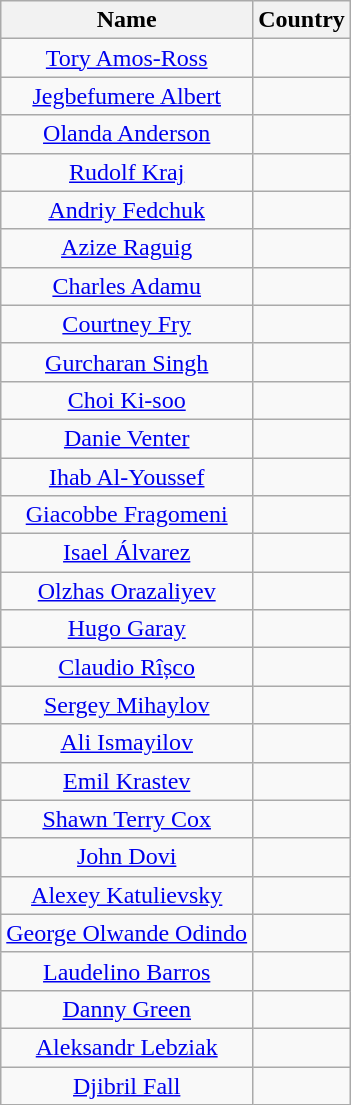<table class="wikitable sortable  mw-collapsible mw-collapsed" style="text-align:center">
<tr>
<th>Name</th>
<th>Country</th>
</tr>
<tr>
<td><a href='#'>Tory Amos-Ross</a></td>
<td></td>
</tr>
<tr>
<td><a href='#'>Jegbefumere Albert</a></td>
<td></td>
</tr>
<tr>
<td><a href='#'>Olanda Anderson</a></td>
<td></td>
</tr>
<tr>
<td><a href='#'>Rudolf Kraj</a></td>
<td></td>
</tr>
<tr>
<td><a href='#'>Andriy Fedchuk</a></td>
<td></td>
</tr>
<tr>
<td><a href='#'>Azize Raguig</a></td>
<td></td>
</tr>
<tr>
<td><a href='#'>Charles Adamu</a></td>
<td></td>
</tr>
<tr>
<td><a href='#'>Courtney Fry</a></td>
<td></td>
</tr>
<tr>
<td><a href='#'>Gurcharan Singh</a></td>
<td></td>
</tr>
<tr>
<td><a href='#'>Choi Ki-soo</a></td>
<td></td>
</tr>
<tr>
<td><a href='#'>Danie Venter</a></td>
<td></td>
</tr>
<tr>
<td><a href='#'>Ihab Al-Youssef</a></td>
<td></td>
</tr>
<tr>
<td><a href='#'>Giacobbe Fragomeni</a></td>
<td></td>
</tr>
<tr>
<td><a href='#'>Isael Álvarez</a></td>
<td></td>
</tr>
<tr>
<td><a href='#'>Olzhas Orazaliyev</a></td>
<td></td>
</tr>
<tr>
<td><a href='#'>Hugo Garay</a></td>
<td></td>
</tr>
<tr>
<td><a href='#'>Claudio Rîșco</a></td>
<td></td>
</tr>
<tr>
<td><a href='#'>Sergey Mihaylov</a></td>
<td></td>
</tr>
<tr>
<td><a href='#'>Ali Ismayilov</a></td>
<td></td>
</tr>
<tr>
<td><a href='#'>Emil Krastev</a></td>
<td></td>
</tr>
<tr>
<td><a href='#'>Shawn Terry Cox</a></td>
<td></td>
</tr>
<tr>
<td><a href='#'>John Dovi</a></td>
<td></td>
</tr>
<tr>
<td><a href='#'>Alexey Katulievsky</a></td>
<td></td>
</tr>
<tr>
<td><a href='#'>George Olwande Odindo</a></td>
<td></td>
</tr>
<tr>
<td><a href='#'>Laudelino Barros</a></td>
<td></td>
</tr>
<tr>
<td><a href='#'>Danny Green</a></td>
<td></td>
</tr>
<tr>
<td><a href='#'>Aleksandr Lebziak</a></td>
<td></td>
</tr>
<tr>
<td><a href='#'>Djibril Fall</a></td>
<td></td>
</tr>
</table>
